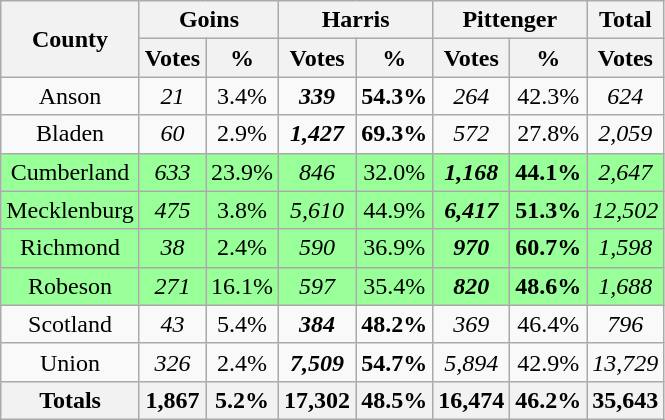<table class="wikitable sortable" style="text-align:center">
<tr>
<th rowspan=2>County</th>
<th colspan=2>Goins</th>
<th colspan=2>Harris</th>
<th colspan=2>Pittenger</th>
<th>Total</th>
</tr>
<tr>
<th>Votes</th>
<th>%</th>
<th>Votes</th>
<th>%</th>
<th>Votes</th>
<th>%</th>
<th data-sort-type=number>Votes</th>
</tr>
<tr>
<td>Anson</td>
<td><em>21</em></td>
<td>3.4%</td>
<td><strong><em>339</em></strong></td>
<td><strong>54.3%</strong></td>
<td><em>264</em></td>
<td>42.3%</td>
<td><em>624</em></td>
</tr>
<tr>
<td>Bladen</td>
<td><em>60</em></td>
<td>2.9%</td>
<td><strong><em>1,427</em></strong></td>
<td><strong>69.3%</strong></td>
<td><em>572</em></td>
<td>27.8%</td>
<td><em>2,059</em></td>
</tr>
<tr style="background:#9f9;">
<td>Cumberland</td>
<td><em>633</em></td>
<td>23.9%</td>
<td><em>846</em></td>
<td>32.0%</td>
<td><strong><em>1,168</em></strong></td>
<td><strong>44.1%</strong></td>
<td><em>2,647</em></td>
</tr>
<tr style="background:#9f9;">
<td>Mecklenburg</td>
<td><em>475</em></td>
<td>3.8%</td>
<td><em>5,610</em></td>
<td>44.9%</td>
<td><strong><em>6,417</em></strong></td>
<td><strong>51.3%</strong></td>
<td><em>12,502</em></td>
</tr>
<tr style="background:#9f9;">
<td>Richmond</td>
<td><em>38</em></td>
<td>2.4%</td>
<td><em>590</em></td>
<td>36.9%</td>
<td><strong><em>970</em></strong></td>
<td><strong>60.7%</strong></td>
<td><em>1,598</em></td>
</tr>
<tr style="background:#9f9;">
<td>Robeson</td>
<td><em>271</em></td>
<td>16.1%</td>
<td><em>597</em></td>
<td>35.4%</td>
<td><strong><em>820</em></strong></td>
<td><strong>48.6%</strong></td>
<td><em>1,688</em></td>
</tr>
<tr>
<td>Scotland</td>
<td><em>43</em></td>
<td>5.4%</td>
<td><strong><em>384</em></strong></td>
<td><strong>48.2%</strong></td>
<td><em>369</em></td>
<td>46.4%</td>
<td><em>796</em></td>
</tr>
<tr>
<td>Union</td>
<td><em>326</em></td>
<td>2.4%</td>
<td><strong><em>7,509</em></strong></td>
<td><strong>54.7%</strong></td>
<td><em>5,894</em></td>
<td>42.9%</td>
<td><em>13,729</em></td>
</tr>
<tr>
<th>Totals</th>
<th>1,867</th>
<th>5.2%</th>
<th>17,302</th>
<th>48.5%</th>
<th>16,474</th>
<th>46.2%</th>
<th>35,643</th>
</tr>
</table>
